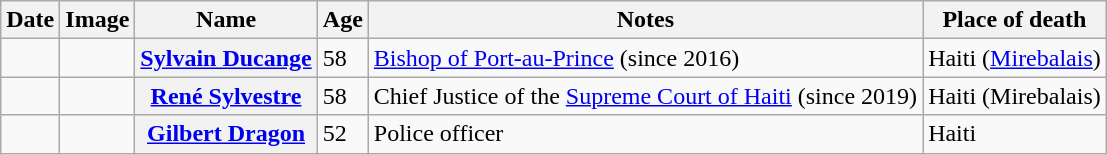<table class="wikitable sortable plainrowheaders">
<tr valign=bottom>
<th scope="col">Date</th>
<th scope="col">Image</th>
<th scope="col">Name</th>
<th scope="col">Age</th>
<th scope="col">Notes</th>
<th scope="col">Place of death</th>
</tr>
<tr>
<td></td>
<td></td>
<th scope="row"><a href='#'>Sylvain Ducange</a></th>
<td>58</td>
<td><a href='#'>Bishop of Port-au-Prince</a> (since 2016)</td>
<td>Haiti (<a href='#'>Mirebalais</a>)</td>
</tr>
<tr>
<td></td>
<td></td>
<th scope="row"><a href='#'>René Sylvestre</a></th>
<td>58</td>
<td>Chief Justice of the <a href='#'>Supreme Court of Haiti</a> (since 2019)</td>
<td>Haiti (Mirebalais)</td>
</tr>
<tr>
<td></td>
<td></td>
<th scope="row"><a href='#'>Gilbert Dragon</a></th>
<td>52</td>
<td>Police officer</td>
<td>Haiti</td>
</tr>
</table>
